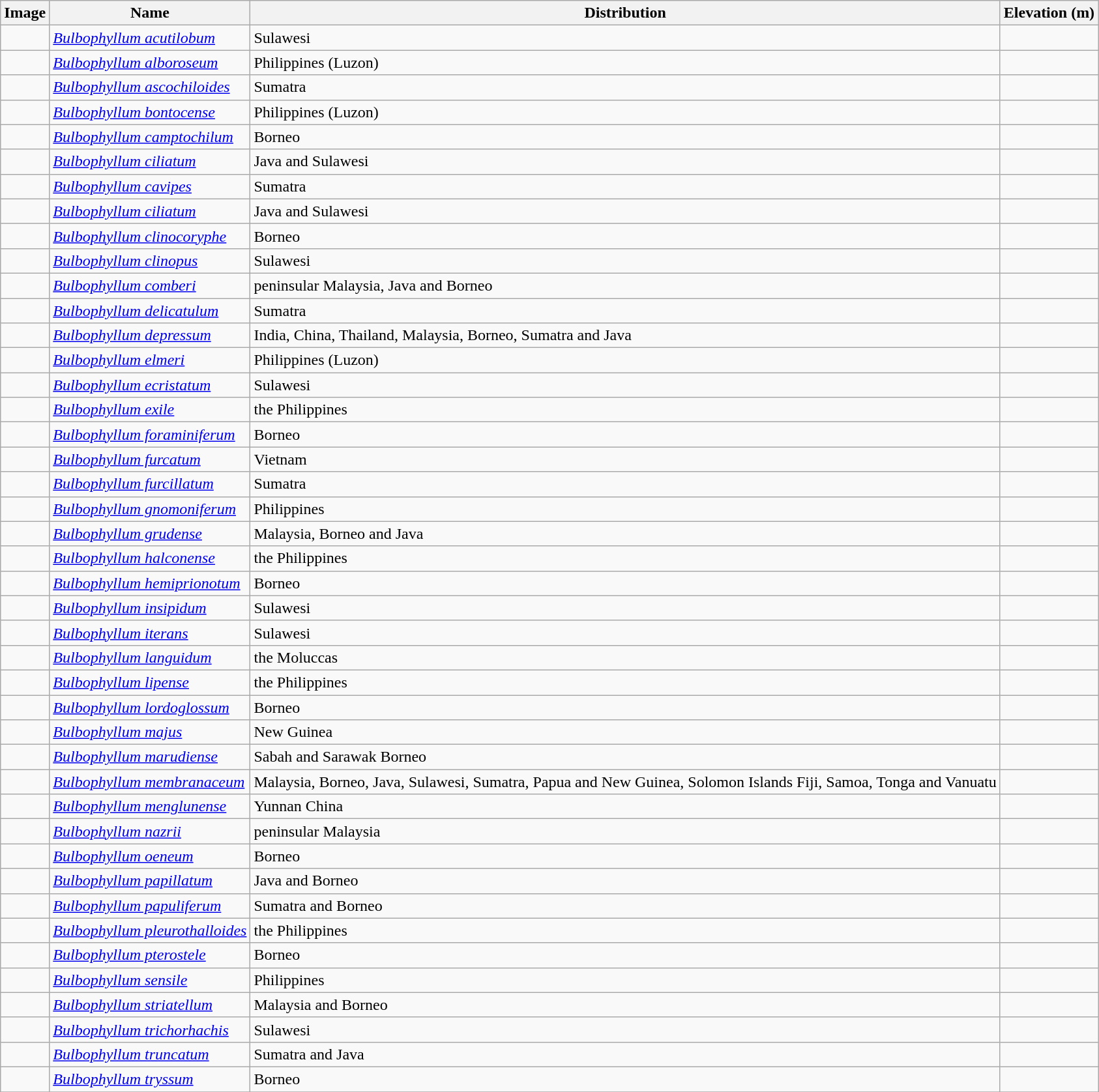<table class="wikitable collapsible">
<tr>
<th>Image</th>
<th>Name</th>
<th>Distribution</th>
<th>Elevation (m)</th>
</tr>
<tr>
<td></td>
<td><em><a href='#'>Bulbophyllum acutilobum</a></em> </td>
<td>Sulawesi</td>
<td></td>
</tr>
<tr>
<td></td>
<td><em><a href='#'>Bulbophyllum alboroseum</a></em> </td>
<td>Philippines (Luzon)</td>
<td></td>
</tr>
<tr>
<td></td>
<td><em><a href='#'>Bulbophyllum ascochiloides</a></em> </td>
<td>Sumatra</td>
<td></td>
</tr>
<tr>
<td></td>
<td><em><a href='#'>Bulbophyllum bontocense</a></em> </td>
<td>Philippines (Luzon)</td>
<td></td>
</tr>
<tr>
<td></td>
<td><em><a href='#'>Bulbophyllum camptochilum</a></em> </td>
<td>Borneo</td>
<td></td>
</tr>
<tr>
<td></td>
<td><em><a href='#'>Bulbophyllum ciliatum</a></em> </td>
<td>Java and Sulawesi</td>
<td></td>
</tr>
<tr>
<td></td>
<td><em><a href='#'>Bulbophyllum cavipes</a></em> </td>
<td>Sumatra</td>
<td></td>
</tr>
<tr>
<td></td>
<td><em><a href='#'>Bulbophyllum ciliatum</a></em> </td>
<td>Java and Sulawesi</td>
<td></td>
</tr>
<tr>
<td></td>
<td><em><a href='#'>Bulbophyllum clinocoryphe</a></em> </td>
<td>Borneo</td>
<td></td>
</tr>
<tr>
<td></td>
<td><em><a href='#'>Bulbophyllum clinopus</a></em> </td>
<td>Sulawesi</td>
<td></td>
</tr>
<tr>
<td></td>
<td><em><a href='#'>Bulbophyllum comberi</a></em> </td>
<td>peninsular Malaysia, Java and Borneo</td>
<td></td>
</tr>
<tr>
<td></td>
<td><em><a href='#'>Bulbophyllum delicatulum</a></em> </td>
<td>Sumatra</td>
<td></td>
</tr>
<tr>
<td></td>
<td><em><a href='#'>Bulbophyllum depressum</a></em> </td>
<td>India, China, Thailand, Malaysia, Borneo, Sumatra and Java</td>
<td></td>
</tr>
<tr>
<td></td>
<td><em><a href='#'>Bulbophyllum elmeri</a></em> </td>
<td>Philippines (Luzon)</td>
<td></td>
</tr>
<tr>
<td></td>
<td><em><a href='#'>Bulbophyllum ecristatum</a></em> </td>
<td>Sulawesi</td>
<td></td>
</tr>
<tr>
<td></td>
<td><em><a href='#'>Bulbophyllum exile</a></em> </td>
<td>the Philippines</td>
<td></td>
</tr>
<tr>
<td></td>
<td><em><a href='#'>Bulbophyllum foraminiferum</a></em> </td>
<td>Borneo</td>
<td></td>
</tr>
<tr>
<td></td>
<td><em><a href='#'>Bulbophyllum furcatum</a></em> </td>
<td>Vietnam</td>
<td></td>
</tr>
<tr>
<td></td>
<td><em><a href='#'>Bulbophyllum furcillatum</a></em> </td>
<td>Sumatra</td>
<td></td>
</tr>
<tr>
<td></td>
<td><em><a href='#'>Bulbophyllum gnomoniferum</a></em> </td>
<td>Philippines</td>
<td></td>
</tr>
<tr>
<td></td>
<td><em><a href='#'>Bulbophyllum grudense</a></em> </td>
<td>Malaysia, Borneo and Java</td>
<td></td>
</tr>
<tr>
<td></td>
<td><em><a href='#'>Bulbophyllum halconense</a></em> </td>
<td>the Philippines</td>
<td></td>
</tr>
<tr>
<td></td>
<td><em><a href='#'>Bulbophyllum hemiprionotum</a></em> </td>
<td>Borneo</td>
<td></td>
</tr>
<tr>
<td></td>
<td><em><a href='#'>Bulbophyllum insipidum</a></em> </td>
<td>Sulawesi</td>
<td></td>
</tr>
<tr>
<td></td>
<td><em><a href='#'>Bulbophyllum iterans</a></em> </td>
<td>Sulawesi</td>
<td></td>
</tr>
<tr>
<td></td>
<td><em><a href='#'>Bulbophyllum languidum</a></em> </td>
<td>the Moluccas</td>
<td></td>
</tr>
<tr>
<td></td>
<td><em><a href='#'>Bulbophyllum lipense</a></em> </td>
<td>the Philippines</td>
<td></td>
</tr>
<tr>
<td></td>
<td><em><a href='#'>Bulbophyllum lordoglossum</a></em> </td>
<td>Borneo</td>
<td></td>
</tr>
<tr>
<td></td>
<td><em><a href='#'>Bulbophyllum majus</a></em> </td>
<td>New Guinea</td>
<td></td>
</tr>
<tr>
<td></td>
<td><em><a href='#'>Bulbophyllum marudiense</a></em> </td>
<td>Sabah and Sarawak Borneo</td>
<td></td>
</tr>
<tr>
<td></td>
<td><em><a href='#'>Bulbophyllum membranaceum</a></em> </td>
<td>Malaysia, Borneo, Java, Sulawesi, Sumatra, Papua and New Guinea, Solomon Islands Fiji, Samoa, Tonga and Vanuatu</td>
<td></td>
</tr>
<tr>
<td></td>
<td><em><a href='#'>Bulbophyllum menglunense</a></em> </td>
<td>Yunnan China</td>
<td></td>
</tr>
<tr>
<td></td>
<td><em><a href='#'>Bulbophyllum nazrii</a></em> </td>
<td>peninsular Malaysia</td>
<td></td>
</tr>
<tr>
<td></td>
<td><em><a href='#'>Bulbophyllum oeneum</a></em> </td>
<td>Borneo</td>
<td></td>
</tr>
<tr>
<td></td>
<td><em><a href='#'>Bulbophyllum papillatum</a></em> </td>
<td>Java and Borneo</td>
<td></td>
</tr>
<tr>
<td></td>
<td><em><a href='#'>Bulbophyllum papuliferum</a></em> </td>
<td>Sumatra and Borneo</td>
<td></td>
</tr>
<tr>
<td></td>
<td><em><a href='#'>Bulbophyllum pleurothalloides</a></em> </td>
<td>the Philippines</td>
<td></td>
</tr>
<tr>
<td></td>
<td><em><a href='#'>Bulbophyllum pterostele</a></em> </td>
<td>Borneo</td>
<td></td>
</tr>
<tr>
<td></td>
<td><em><a href='#'>Bulbophyllum sensile</a></em> </td>
<td>Philippines</td>
<td></td>
</tr>
<tr>
<td></td>
<td><em><a href='#'>Bulbophyllum striatellum</a></em> </td>
<td>Malaysia and Borneo</td>
<td></td>
</tr>
<tr>
<td></td>
<td><em><a href='#'>Bulbophyllum trichorhachis</a></em> </td>
<td>Sulawesi</td>
<td></td>
</tr>
<tr>
<td></td>
<td><em><a href='#'>Bulbophyllum truncatum</a></em> </td>
<td>Sumatra and Java</td>
<td></td>
</tr>
<tr>
<td></td>
<td><em><a href='#'>Bulbophyllum tryssum</a></em> </td>
<td>Borneo</td>
<td></td>
</tr>
<tr>
</tr>
</table>
